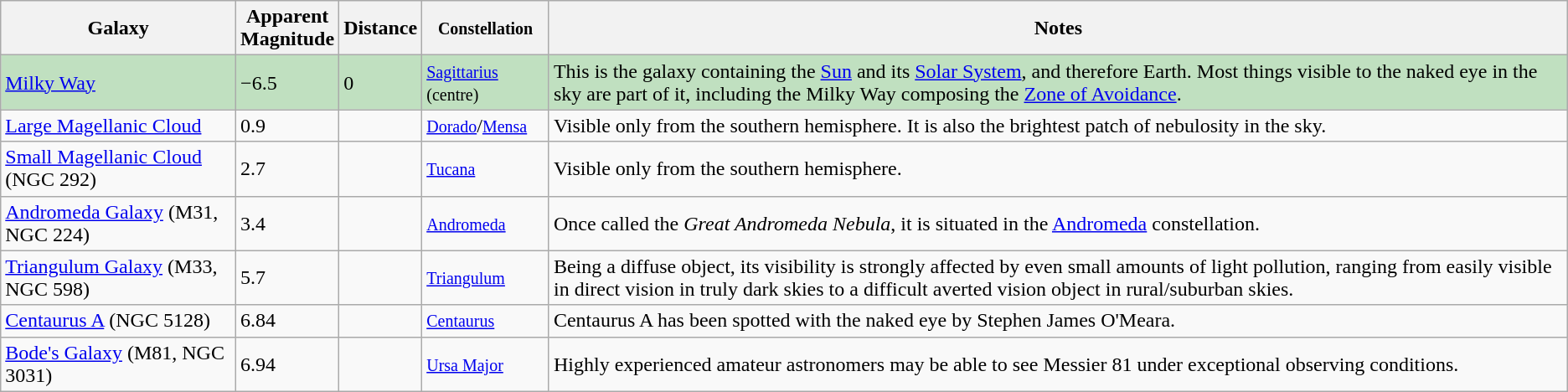<table class="wikitable">
<tr>
<th>Galaxy</th>
<th>Apparent<br>Magnitude</th>
<th width=15em>Distance</th>
<th><small>Constellation</small></th>
<th width=65%>Notes</th>
</tr>
<tr style="background:#c0e0c0;">
<td><a href='#'>Milky Way</a></td>
<td>−6.5</td>
<td>0</td>
<td><small><a href='#'>Sagittarius</a> (centre)</small></td>
<td>This is the galaxy containing the <a href='#'>Sun</a> and its <a href='#'>Solar System</a>, and therefore Earth. Most things visible to the naked eye in the sky are part of it, including the Milky Way composing the <a href='#'>Zone of Avoidance</a>.</td>
</tr>
<tr>
<td><a href='#'>Large Magellanic Cloud</a></td>
<td>0.9</td>
<td></td>
<td><small><a href='#'>Dorado</a></small>/<small><a href='#'>Mensa</a></small></td>
<td>Visible only from the southern hemisphere. It is also the brightest patch of nebulosity in the sky.</td>
</tr>
<tr>
<td><a href='#'>Small Magellanic Cloud</a> (NGC 292)</td>
<td>2.7</td>
<td></td>
<td><small><a href='#'>Tucana</a></small></td>
<td>Visible only from the southern hemisphere.</td>
</tr>
<tr>
<td><a href='#'>Andromeda Galaxy</a> (M31, NGC 224)</td>
<td>3.4</td>
<td></td>
<td><small><a href='#'>Andromeda</a></small></td>
<td>Once called the <em>Great Andromeda Nebula</em>, it is situated in the <a href='#'>Andromeda</a> constellation.</td>
</tr>
<tr>
<td><a href='#'>Triangulum Galaxy</a> (M33, NGC 598)</td>
<td>5.7</td>
<td></td>
<td><small><a href='#'>Triangulum</a></small></td>
<td>Being a diffuse object, its visibility is strongly affected by even small amounts of light pollution, ranging from easily visible in direct vision in truly dark skies to a difficult averted vision object in rural/suburban skies.</td>
</tr>
<tr>
<td><a href='#'>Centaurus A</a> (NGC 5128)</td>
<td>6.84</td>
<td></td>
<td><small><a href='#'>Centaurus</a></small></td>
<td>Centaurus A has been spotted with the naked eye by Stephen James O'Meara.</td>
</tr>
<tr>
<td><a href='#'>Bode's Galaxy</a> (M81, NGC 3031)</td>
<td>6.94</td>
<td></td>
<td><small><a href='#'>Ursa Major</a></small></td>
<td>Highly experienced amateur astronomers may be able to see Messier 81 under exceptional observing conditions.</td>
</tr>
</table>
